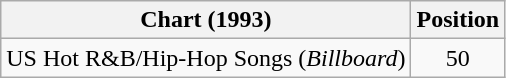<table class="wikitable">
<tr>
<th align="left">Chart (1993)</th>
<th align="center">Position</th>
</tr>
<tr>
<td>US Hot R&B/Hip-Hop Songs (<em>Billboard</em>)</td>
<td align="center">50</td>
</tr>
</table>
